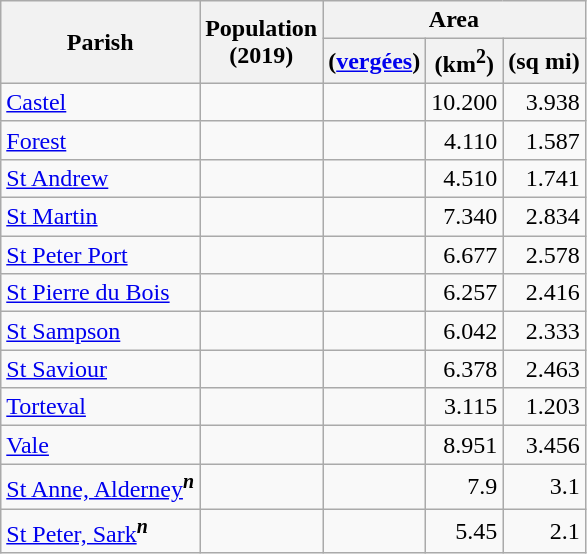<table class="wikitable sortable" style="text-align:right;">
<tr>
<th rowspan=2>Parish</th>
<th rowspan=2>Population<br>(2019)</th>
<th colspan=3>Area</th>
</tr>
<tr>
<th>(<a href='#'>vergées</a>)</th>
<th>(km<sup>2</sup>)</th>
<th>(sq mi)</th>
</tr>
<tr>
<td align="left"><a href='#'>Castel</a></td>
<td></td>
<td></td>
<td>10.200</td>
<td>3.938</td>
</tr>
<tr>
<td align="left"><a href='#'>Forest</a></td>
<td></td>
<td></td>
<td>4.110</td>
<td>1.587</td>
</tr>
<tr>
<td align="left"><a href='#'>St Andrew</a></td>
<td></td>
<td></td>
<td>4.510</td>
<td>1.741</td>
</tr>
<tr>
<td align="left"><a href='#'>St Martin</a></td>
<td></td>
<td></td>
<td>7.340</td>
<td>2.834</td>
</tr>
<tr>
<td align="left"><a href='#'>St Peter Port</a></td>
<td></td>
<td></td>
<td>6.677</td>
<td>2.578</td>
</tr>
<tr>
<td align="left"><a href='#'>St Pierre du Bois</a></td>
<td></td>
<td></td>
<td>6.257</td>
<td>2.416</td>
</tr>
<tr>
<td align="left"><a href='#'>St Sampson</a></td>
<td></td>
<td></td>
<td>6.042</td>
<td>2.333</td>
</tr>
<tr>
<td align="left"><a href='#'>St Saviour</a></td>
<td></td>
<td></td>
<td>6.378</td>
<td>2.463</td>
</tr>
<tr>
<td align="left"><a href='#'>Torteval</a></td>
<td></td>
<td></td>
<td>3.115</td>
<td>1.203</td>
</tr>
<tr>
<td align="left"><a href='#'>Vale</a></td>
<td></td>
<td></td>
<td>8.951</td>
<td>3.456</td>
</tr>
<tr>
<td align="left"><a href='#'>St Anne, Alderney</a><sup><strong><em>n</em></strong></sup></td>
<td></td>
<td></td>
<td>7.9</td>
<td>3.1</td>
</tr>
<tr>
<td align="left"><a href='#'>St Peter, Sark</a><sup><strong><em>n</em></strong></sup></td>
<td></td>
<td></td>
<td>5.45</td>
<td>2.1</td>
</tr>
</table>
